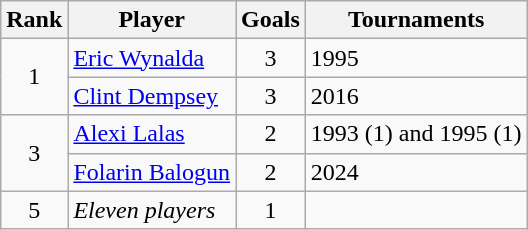<table class="wikitable" style="text-align: left;">
<tr>
<th>Rank</th>
<th>Player</th>
<th>Goals</th>
<th>Tournaments</th>
</tr>
<tr>
<td rowspan=2 align=center>1</td>
<td><a href='#'>Eric Wynalda</a></td>
<td align=center>3</td>
<td>1995</td>
</tr>
<tr>
<td><a href='#'>Clint Dempsey</a></td>
<td align=center>3</td>
<td>2016</td>
</tr>
<tr>
<td rowspan=2 align=center>3</td>
<td><a href='#'>Alexi Lalas</a></td>
<td align=center>2</td>
<td>1993 (1) and 1995 (1)</td>
</tr>
<tr>
<td><a href='#'>Folarin Balogun</a></td>
<td align=center>2</td>
<td>2024</td>
</tr>
<tr>
<td align=center>5</td>
<td><em>Eleven players</em></td>
<td align=center>1</td>
<td></td>
</tr>
</table>
